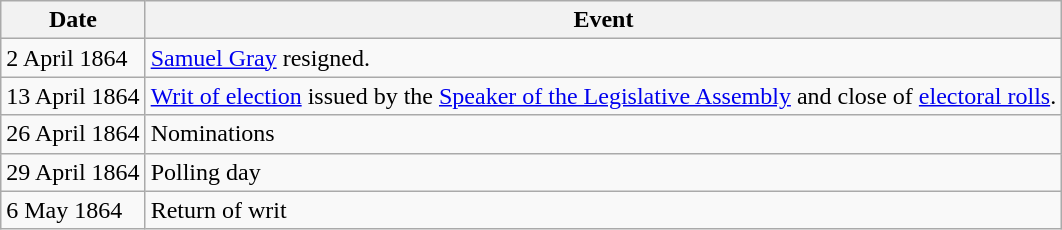<table class="wikitable">
<tr>
<th>Date</th>
<th>Event</th>
</tr>
<tr>
<td>2 April 1864</td>
<td><a href='#'>Samuel Gray</a> resigned.</td>
</tr>
<tr>
<td>13 April 1864</td>
<td><a href='#'>Writ of election</a> issued by the <a href='#'>Speaker of the Legislative Assembly</a> and close of <a href='#'>electoral rolls</a>.</td>
</tr>
<tr>
<td>26 April 1864</td>
<td>Nominations</td>
</tr>
<tr>
<td>29 April 1864</td>
<td>Polling day</td>
</tr>
<tr>
<td>6 May 1864</td>
<td>Return of writ</td>
</tr>
</table>
